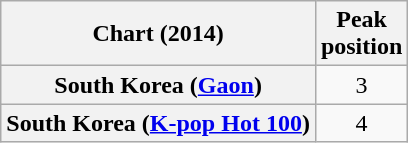<table class="wikitable plainrowheaders" style="text-align:center">
<tr>
<th scope="col">Chart (2014)</th>
<th scope="col">Peak<br>position</th>
</tr>
<tr>
<th scope="row">South Korea (<a href='#'>Gaon</a>)</th>
<td align="center">3</td>
</tr>
<tr>
<th scope="row">South Korea (<a href='#'>K-pop Hot 100</a>)</th>
<td align="center">4</td>
</tr>
</table>
